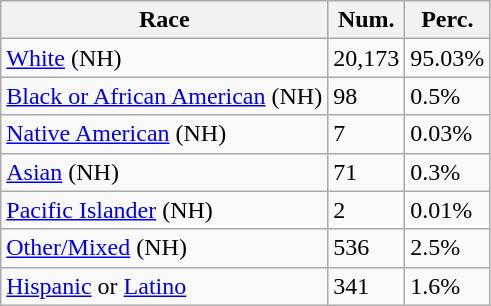<table class="wikitable">
<tr>
<th>Race</th>
<th>Num.</th>
<th>Perc.</th>
</tr>
<tr>
<td><a href='#'>White</a> (NH)</td>
<td>20,173</td>
<td>95.03%</td>
</tr>
<tr>
<td><a href='#'>Black or African American</a> (NH)</td>
<td>98</td>
<td>0.5%</td>
</tr>
<tr>
<td><a href='#'>Native American</a> (NH)</td>
<td>7</td>
<td>0.03%</td>
</tr>
<tr>
<td><a href='#'>Asian</a> (NH)</td>
<td>71</td>
<td>0.3%</td>
</tr>
<tr>
<td><a href='#'>Pacific Islander</a> (NH)</td>
<td>2</td>
<td>0.01%</td>
</tr>
<tr>
<td><a href='#'>Other/Mixed</a> (NH)</td>
<td>536</td>
<td>2.5%</td>
</tr>
<tr>
<td><a href='#'>Hispanic</a> or <a href='#'>Latino</a></td>
<td>341</td>
<td>1.6%</td>
</tr>
</table>
